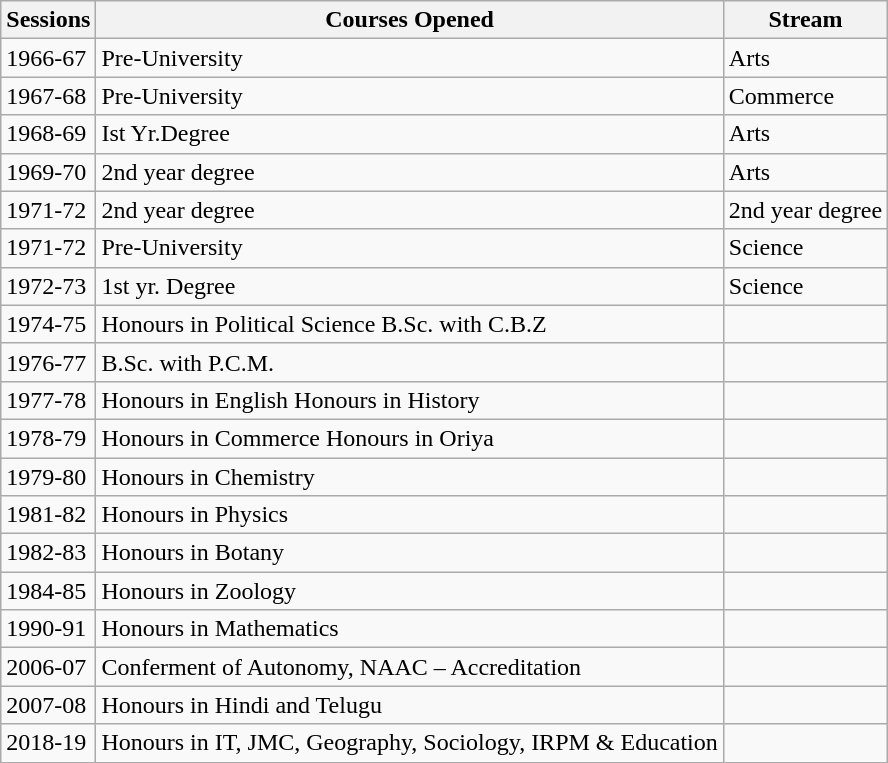<table class="wikitable sortable">
<tr>
<th>Sessions</th>
<th>Courses Opened</th>
<th>Stream</th>
</tr>
<tr>
<td>1966-67</td>
<td>Pre-University</td>
<td>Arts</td>
</tr>
<tr>
<td>1967-68</td>
<td>Pre-University</td>
<td>Commerce</td>
</tr>
<tr>
<td>1968-69</td>
<td>Ist Yr.Degree</td>
<td>Arts</td>
</tr>
<tr>
<td>1969-70</td>
<td>2nd year degree</td>
<td>Arts</td>
</tr>
<tr>
<td>1971-72</td>
<td>2nd year degree</td>
<td>2nd year degree</td>
</tr>
<tr>
<td>1971-72</td>
<td>Pre-University</td>
<td>Science</td>
</tr>
<tr>
<td>1972-73</td>
<td>1st yr. Degree</td>
<td>Science</td>
</tr>
<tr>
<td>1974-75</td>
<td>Honours in Political Science B.Sc. with C.B.Z</td>
<td></td>
</tr>
<tr>
<td>1976-77</td>
<td>B.Sc. with P.C.M.</td>
<td></td>
</tr>
<tr>
<td>1977-78</td>
<td>Honours in English Honours in History</td>
<td></td>
</tr>
<tr>
<td>1978-79</td>
<td>Honours in Commerce Honours in Oriya</td>
<td></td>
</tr>
<tr>
<td>1979-80</td>
<td>Honours in Chemistry</td>
<td></td>
</tr>
<tr>
<td>1981-82</td>
<td>Honours in Physics</td>
<td></td>
</tr>
<tr>
<td>1982-83</td>
<td>Honours in Botany</td>
<td></td>
</tr>
<tr>
<td>1984-85</td>
<td>Honours in Zoology</td>
<td></td>
</tr>
<tr>
<td>1990-91</td>
<td>Honours in Mathematics</td>
<td></td>
</tr>
<tr>
<td>2006-07</td>
<td>Conferment of Autonomy, NAAC – Accreditation</td>
<td></td>
</tr>
<tr>
<td>2007-08</td>
<td>Honours in Hindi and Telugu</td>
<td></td>
</tr>
<tr>
<td>2018-19</td>
<td>Honours in IT, JMC, Geography, Sociology, IRPM & Education</td>
<td></td>
</tr>
</table>
